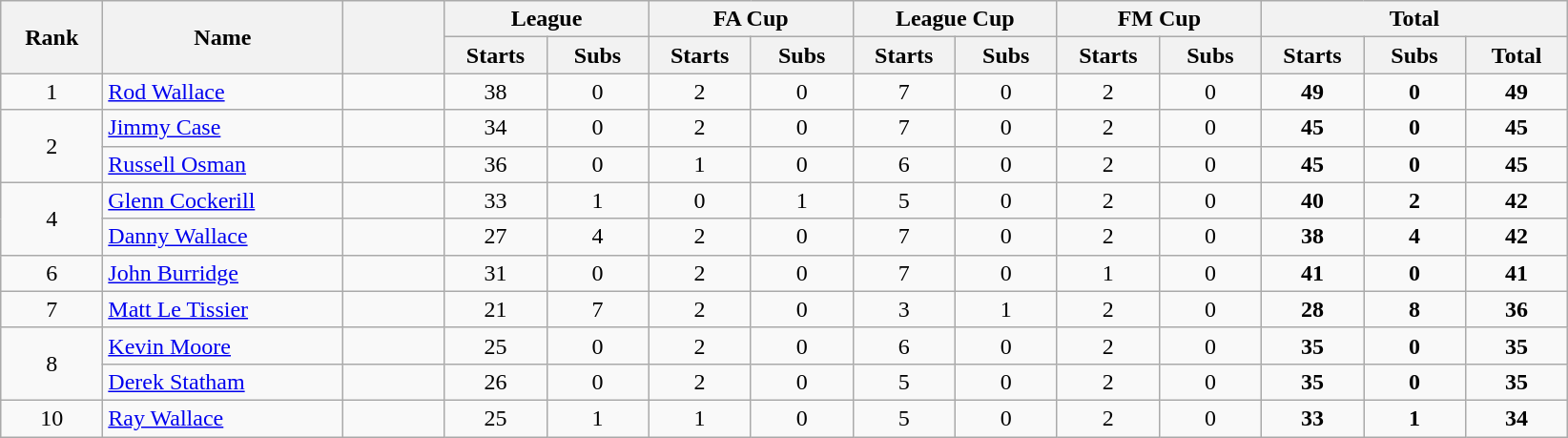<table class="wikitable plainrowheaders" style="text-align:center;">
<tr>
<th scope="col" rowspan="2" style="width:4em;">Rank</th>
<th scope="col" rowspan="2" style="width:10em;">Name</th>
<th scope="col" rowspan="2" style="width:4em;"></th>
<th scope="col" colspan="2">League</th>
<th scope="col" colspan="2">FA Cup</th>
<th scope="col" colspan="2">League Cup</th>
<th scope="col" colspan="2">FM Cup</th>
<th scope="col" colspan="3">Total</th>
</tr>
<tr>
<th scope="col" style="width:4em;">Starts</th>
<th scope="col" style="width:4em;">Subs</th>
<th scope="col" style="width:4em;">Starts</th>
<th scope="col" style="width:4em;">Subs</th>
<th scope="col" style="width:4em;">Starts</th>
<th scope="col" style="width:4em;">Subs</th>
<th scope="col" style="width:4em;">Starts</th>
<th scope="col" style="width:4em;">Subs</th>
<th scope="col" style="width:4em;">Starts</th>
<th scope="col" style="width:4em;">Subs</th>
<th scope="col" style="width:4em;">Total</th>
</tr>
<tr>
<td>1</td>
<td align="left"><a href='#'>Rod Wallace</a></td>
<td></td>
<td>38</td>
<td>0</td>
<td>2</td>
<td>0</td>
<td>7</td>
<td>0</td>
<td>2</td>
<td>0</td>
<td><strong>49</strong></td>
<td><strong>0</strong></td>
<td><strong>49</strong></td>
</tr>
<tr>
<td rowspan="2">2</td>
<td align="left"><a href='#'>Jimmy Case</a></td>
<td></td>
<td>34</td>
<td>0</td>
<td>2</td>
<td>0</td>
<td>7</td>
<td>0</td>
<td>2</td>
<td>0</td>
<td><strong>45</strong></td>
<td><strong>0</strong></td>
<td><strong>45</strong></td>
</tr>
<tr>
<td align="left"><a href='#'>Russell Osman</a></td>
<td></td>
<td>36</td>
<td>0</td>
<td>1</td>
<td>0</td>
<td>6</td>
<td>0</td>
<td>2</td>
<td>0</td>
<td><strong>45</strong></td>
<td><strong>0</strong></td>
<td><strong>45</strong></td>
</tr>
<tr>
<td rowspan="2">4</td>
<td align="left"><a href='#'>Glenn Cockerill</a></td>
<td></td>
<td>33</td>
<td>1</td>
<td>0</td>
<td>1</td>
<td>5</td>
<td>0</td>
<td>2</td>
<td>0</td>
<td><strong>40</strong></td>
<td><strong>2</strong></td>
<td><strong>42</strong></td>
</tr>
<tr>
<td align="left"><a href='#'>Danny Wallace</a></td>
<td></td>
<td>27</td>
<td>4</td>
<td>2</td>
<td>0</td>
<td>7</td>
<td>0</td>
<td>2</td>
<td>0</td>
<td><strong>38</strong></td>
<td><strong>4</strong></td>
<td><strong>42</strong></td>
</tr>
<tr>
<td>6</td>
<td align="left"><a href='#'>John Burridge</a></td>
<td></td>
<td>31</td>
<td>0</td>
<td>2</td>
<td>0</td>
<td>7</td>
<td>0</td>
<td>1</td>
<td>0</td>
<td><strong>41</strong></td>
<td><strong>0</strong></td>
<td><strong>41</strong></td>
</tr>
<tr>
<td>7</td>
<td align="left"><a href='#'>Matt Le Tissier</a></td>
<td></td>
<td>21</td>
<td>7</td>
<td>2</td>
<td>0</td>
<td>3</td>
<td>1</td>
<td>2</td>
<td>0</td>
<td><strong>28</strong></td>
<td><strong>8</strong></td>
<td><strong>36</strong></td>
</tr>
<tr>
<td rowspan="2">8</td>
<td align="left"><a href='#'>Kevin Moore</a></td>
<td></td>
<td>25</td>
<td>0</td>
<td>2</td>
<td>0</td>
<td>6</td>
<td>0</td>
<td>2</td>
<td>0</td>
<td><strong>35</strong></td>
<td><strong>0</strong></td>
<td><strong>35</strong></td>
</tr>
<tr>
<td align="left"><a href='#'>Derek Statham</a></td>
<td></td>
<td>26</td>
<td>0</td>
<td>2</td>
<td>0</td>
<td>5</td>
<td>0</td>
<td>2</td>
<td>0</td>
<td><strong>35</strong></td>
<td><strong>0</strong></td>
<td><strong>35</strong></td>
</tr>
<tr>
<td>10</td>
<td align="left"><a href='#'>Ray Wallace</a></td>
<td></td>
<td>25</td>
<td>1</td>
<td>1</td>
<td>0</td>
<td>5</td>
<td>0</td>
<td>2</td>
<td>0</td>
<td><strong>33</strong></td>
<td><strong>1</strong></td>
<td><strong>34</strong></td>
</tr>
</table>
